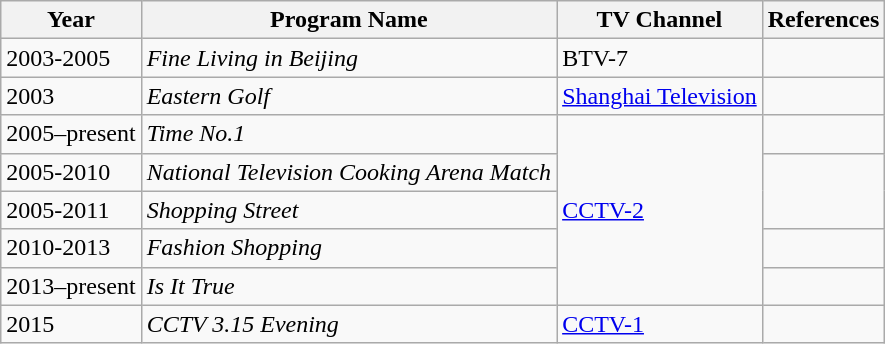<table class="wikitable">
<tr>
<th>Year</th>
<th>Program Name</th>
<th>TV Channel</th>
<th>References</th>
</tr>
<tr>
<td>2003-2005</td>
<td><em>Fine Living in Beijing</em></td>
<td>BTV-7</td>
<td></td>
</tr>
<tr>
<td>2003</td>
<td><em>Eastern Golf</em></td>
<td><a href='#'>Shanghai Television</a></td>
<td></td>
</tr>
<tr>
<td>2005–present</td>
<td><em>Time No.1</em></td>
<td rowspan="5"><a href='#'>CCTV-2</a></td>
<td></td>
</tr>
<tr>
<td>2005-2010</td>
<td><em>National Television Cooking Arena Match</em></td>
<td rowspan="2"></td>
</tr>
<tr>
<td>2005-2011</td>
<td><em>Shopping Street</em></td>
</tr>
<tr>
<td>2010-2013</td>
<td><em>Fashion Shopping</em></td>
<td></td>
</tr>
<tr>
<td>2013–present</td>
<td><em>Is It True</em></td>
<td></td>
</tr>
<tr>
<td>2015</td>
<td><em>CCTV 3.15 Evening</em></td>
<td><a href='#'>CCTV-1</a></td>
<td></td>
</tr>
</table>
